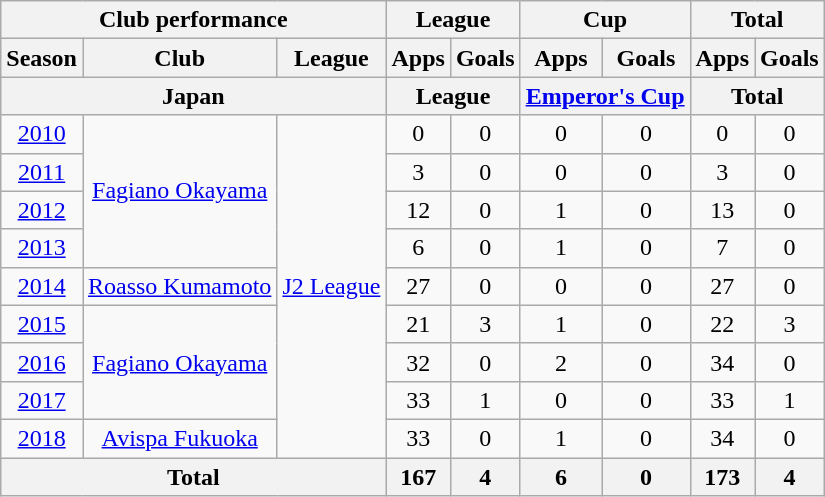<table class="wikitable" style="text-align:center;">
<tr>
<th colspan=3>Club performance</th>
<th colspan=2>League</th>
<th colspan=2>Cup</th>
<th colspan=2>Total</th>
</tr>
<tr>
<th>Season</th>
<th>Club</th>
<th>League</th>
<th>Apps</th>
<th>Goals</th>
<th>Apps</th>
<th>Goals</th>
<th>Apps</th>
<th>Goals</th>
</tr>
<tr>
<th colspan=3>Japan</th>
<th colspan=2>League</th>
<th colspan=2><a href='#'>Emperor's Cup</a></th>
<th colspan=2>Total</th>
</tr>
<tr>
<td><a href='#'>2010</a></td>
<td rowspan="4"><a href='#'>Fagiano Okayama</a></td>
<td rowspan="9"><a href='#'>J2 League</a></td>
<td>0</td>
<td>0</td>
<td>0</td>
<td>0</td>
<td>0</td>
<td>0</td>
</tr>
<tr>
<td><a href='#'>2011</a></td>
<td>3</td>
<td>0</td>
<td>0</td>
<td>0</td>
<td>3</td>
<td>0</td>
</tr>
<tr>
<td><a href='#'>2012</a></td>
<td>12</td>
<td>0</td>
<td>1</td>
<td>0</td>
<td>13</td>
<td>0</td>
</tr>
<tr>
<td><a href='#'>2013</a></td>
<td>6</td>
<td>0</td>
<td>1</td>
<td>0</td>
<td>7</td>
<td>0</td>
</tr>
<tr>
<td><a href='#'>2014</a></td>
<td><a href='#'>Roasso Kumamoto</a></td>
<td>27</td>
<td>0</td>
<td>0</td>
<td>0</td>
<td>27</td>
<td>0</td>
</tr>
<tr>
<td><a href='#'>2015</a></td>
<td rowspan="3"><a href='#'>Fagiano Okayama</a></td>
<td>21</td>
<td>3</td>
<td>1</td>
<td>0</td>
<td>22</td>
<td>3</td>
</tr>
<tr>
<td><a href='#'>2016</a></td>
<td>32</td>
<td>0</td>
<td>2</td>
<td>0</td>
<td>34</td>
<td>0</td>
</tr>
<tr>
<td><a href='#'>2017</a></td>
<td>33</td>
<td>1</td>
<td>0</td>
<td>0</td>
<td>33</td>
<td>1</td>
</tr>
<tr>
<td><a href='#'>2018</a></td>
<td rowspan="1"><a href='#'>Avispa Fukuoka</a></td>
<td>33</td>
<td>0</td>
<td>1</td>
<td>0</td>
<td>34</td>
<td>0</td>
</tr>
<tr>
<th colspan=3>Total</th>
<th>167</th>
<th>4</th>
<th>6</th>
<th>0</th>
<th>173</th>
<th>4</th>
</tr>
</table>
